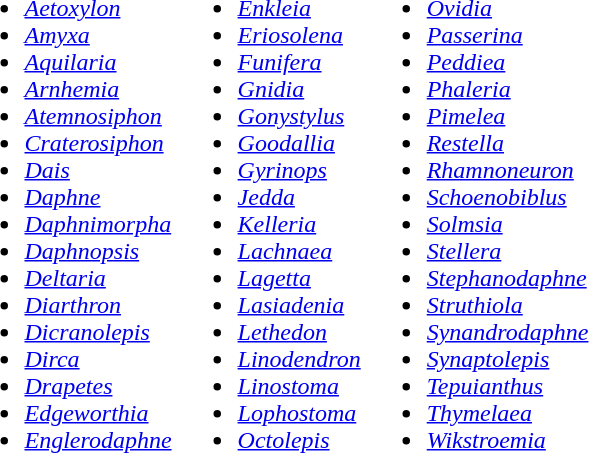<table border="0">
<tr>
<td style="vertical-align:top;"><br><ul><li><em><a href='#'>Aetoxylon</a></em> </li><li><em><a href='#'>Amyxa</a></em> </li><li><em><a href='#'>Aquilaria</a></em> </li><li><em><a href='#'>Arnhemia</a></em> </li><li><em><a href='#'>Atemnosiphon</a></em> </li><li><em><a href='#'>Craterosiphon</a></em> </li><li><em><a href='#'>Dais</a></em> </li><li><em><a href='#'>Daphne</a></em> </li><li><em><a href='#'>Daphnimorpha</a></em> </li><li><em><a href='#'>Daphnopsis</a></em> </li><li><em><a href='#'>Deltaria</a></em> </li><li><em><a href='#'>Diarthron</a></em> </li><li><em><a href='#'>Dicranolepis</a></em> </li><li><em><a href='#'>Dirca</a></em> </li><li><em><a href='#'>Drapetes</a></em> </li><li><em><a href='#'>Edgeworthia</a></em> </li><li><em><a href='#'>Englerodaphne</a></em> </li></ul></td>
<td style="vertical-align:top;"><br><ul><li><em><a href='#'>Enkleia</a></em> </li><li><em><a href='#'>Eriosolena</a></em> </li><li><em><a href='#'>Funifera</a></em> </li><li><em><a href='#'>Gnidia</a></em> </li><li><em><a href='#'>Gonystylus</a></em> </li><li><em><a href='#'>Goodallia</a></em> </li><li><em><a href='#'>Gyrinops</a></em> </li><li><em><a href='#'>Jedda</a></em> </li><li><em><a href='#'>Kelleria</a></em> </li><li><em><a href='#'>Lachnaea</a></em> </li><li><em><a href='#'>Lagetta</a></em> </li><li><em><a href='#'>Lasiadenia</a></em> </li><li><em><a href='#'>Lethedon</a></em> </li><li><em><a href='#'>Linodendron</a></em> </li><li><em><a href='#'>Linostoma</a></em> </li><li><em><a href='#'>Lophostoma</a></em> </li><li><em><a href='#'>Octolepis</a></em> </li></ul></td>
<td style="vertical-align:top;"><br><ul><li><em><a href='#'>Ovidia</a></em> </li><li><em><a href='#'>Passerina</a></em> </li><li><em><a href='#'>Peddiea</a></em> </li><li><em><a href='#'>Phaleria</a></em> </li><li><em><a href='#'>Pimelea</a></em> </li><li><em><a href='#'>Restella</a></em> </li><li><em><a href='#'>Rhamnoneuron</a></em> </li><li><em><a href='#'>Schoenobiblus</a></em> </li><li><em><a href='#'>Solmsia</a></em> </li><li><em><a href='#'>Stellera</a></em> </li><li><em><a href='#'>Stephanodaphne</a></em> </li><li><em><a href='#'>Struthiola</a></em> </li><li><em><a href='#'>Synandrodaphne</a></em> </li><li><em><a href='#'>Synaptolepis</a></em> </li><li><em><a href='#'>Tepuianthus</a></em> </li><li><em><a href='#'>Thymelaea</a></em> </li><li><em><a href='#'>Wikstroemia</a></em> </li></ul></td>
</tr>
</table>
